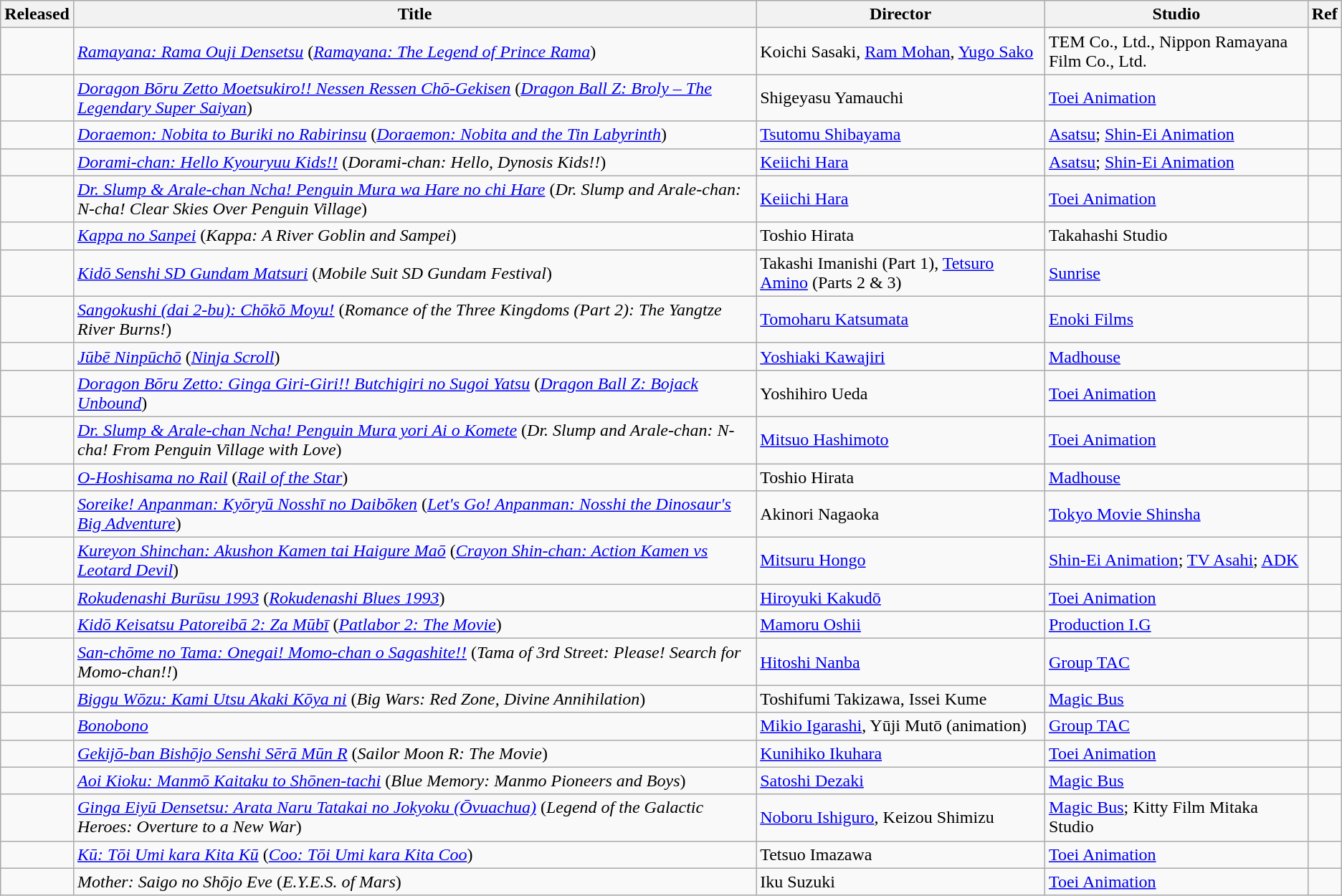<table class="wikitable sortable" border="1">
<tr>
<th>Released</th>
<th>Title</th>
<th>Director</th>
<th>Studio</th>
<th>Ref</th>
</tr>
<tr>
<td></td>
<td><em><a href='#'>Ramayana: Rama Ouji Densetsu</a></em> (<em><a href='#'>Ramayana: The Legend of Prince Rama</a></em>)</td>
<td>Koichi Sasaki, <a href='#'>Ram Mohan</a>, <a href='#'>Yugo Sako</a></td>
<td>TEM Co., Ltd., Nippon Ramayana Film Co., Ltd.</td>
<td></td>
</tr>
<tr>
<td></td>
<td><em><a href='#'>Doragon Bōru Zetto Moetsukiro!! Nessen Ressen Chō-Gekisen</a></em> (<em><a href='#'>Dragon Ball Z: Broly – The Legendary Super Saiyan</a></em>)</td>
<td>Shigeyasu Yamauchi</td>
<td><a href='#'>Toei Animation</a></td>
<td></td>
</tr>
<tr>
<td></td>
<td><em><a href='#'>Doraemon: Nobita to Buriki no Rabirinsu</a></em> (<em><a href='#'>Doraemon: Nobita and the Tin Labyrinth</a></em>)</td>
<td><a href='#'>Tsutomu Shibayama</a></td>
<td><a href='#'>Asatsu</a>; <a href='#'>Shin-Ei Animation</a></td>
<td></td>
</tr>
<tr>
<td></td>
<td><em><a href='#'>Dorami-chan: Hello Kyouryuu Kids!!</a></em> (<em>Dorami-chan: Hello, Dynosis Kids!!</em>)</td>
<td><a href='#'>Keiichi Hara</a></td>
<td><a href='#'>Asatsu</a>; <a href='#'>Shin-Ei Animation</a></td>
<td></td>
</tr>
<tr>
<td></td>
<td><em><a href='#'>Dr. Slump & Arale-chan Ncha! Penguin Mura wa Hare no chi Hare</a></em> (<em>Dr. Slump and Arale-chan: N-cha! Clear Skies Over Penguin Village</em>)</td>
<td><a href='#'>Keiichi Hara</a></td>
<td><a href='#'>Toei Animation</a></td>
<td></td>
</tr>
<tr>
<td></td>
<td><em><a href='#'>Kappa no Sanpei</a></em> (<em>Kappa: A River Goblin and Sampei</em>)</td>
<td>Toshio Hirata</td>
<td>Takahashi Studio</td>
<td></td>
</tr>
<tr>
<td></td>
<td><em><a href='#'>Kidō Senshi SD Gundam Matsuri</a></em> (<em>Mobile Suit SD Gundam Festival</em>)</td>
<td>Takashi Imanishi (Part 1), <a href='#'>Tetsuro Amino</a> (Parts 2 & 3)</td>
<td><a href='#'>Sunrise</a></td>
<td></td>
</tr>
<tr>
<td></td>
<td><em><a href='#'>Sangokushi (dai 2-bu): Chōkō Moyu!</a></em> (<em>Romance of the Three Kingdoms (Part 2): The Yangtze River Burns!</em>)</td>
<td><a href='#'>Tomoharu Katsumata</a></td>
<td><a href='#'>Enoki Films</a></td>
<td></td>
</tr>
<tr>
<td></td>
<td><em><a href='#'>Jūbē Ninpūchō</a></em> (<em><a href='#'>Ninja Scroll</a></em>)</td>
<td><a href='#'>Yoshiaki Kawajiri</a></td>
<td><a href='#'>Madhouse</a></td>
<td></td>
</tr>
<tr>
<td></td>
<td><em><a href='#'>Doragon Bōru Zetto: Ginga Giri-Giri!! Butchigiri no Sugoi Yatsu</a></em> (<em><a href='#'>Dragon Ball Z: Bojack Unbound</a></em>)</td>
<td>Yoshihiro Ueda</td>
<td><a href='#'>Toei Animation</a></td>
<td></td>
</tr>
<tr>
<td></td>
<td><em><a href='#'>Dr. Slump & Arale-chan Ncha! Penguin Mura yori Ai o Komete</a></em> (<em>Dr. Slump and Arale-chan: N-cha! From Penguin Village with Love</em>)</td>
<td><a href='#'>Mitsuo Hashimoto</a></td>
<td><a href='#'>Toei Animation</a></td>
<td></td>
</tr>
<tr>
<td></td>
<td><em><a href='#'>O-Hoshisama no Rail</a></em> (<em><a href='#'>Rail of the Star</a></em>)</td>
<td>Toshio Hirata</td>
<td><a href='#'>Madhouse</a></td>
<td></td>
</tr>
<tr>
<td></td>
<td><em><a href='#'>Soreike! Anpanman: Kyōryū Nosshī no Daibōken</a></em> (<em><a href='#'>Let's Go! Anpanman: Nosshi the Dinosaur's Big Adventure</a></em>)</td>
<td>Akinori Nagaoka</td>
<td><a href='#'>Tokyo Movie Shinsha</a></td>
<td></td>
</tr>
<tr>
<td></td>
<td><em><a href='#'>Kureyon Shinchan: Akushon Kamen tai Haigure Maō</a></em> (<em><a href='#'>Crayon Shin-chan: Action Kamen vs Leotard Devil</a></em>)</td>
<td><a href='#'>Mitsuru Hongo</a></td>
<td><a href='#'>Shin-Ei Animation</a>; <a href='#'>TV Asahi</a>; <a href='#'>ADK</a></td>
<td></td>
</tr>
<tr>
<td></td>
<td><em><a href='#'>Rokudenashi Burūsu 1993</a></em> (<em><a href='#'>Rokudenashi Blues 1993</a></em>)</td>
<td><a href='#'>Hiroyuki Kakudō</a></td>
<td><a href='#'>Toei Animation</a></td>
<td></td>
</tr>
<tr>
<td></td>
<td><em><a href='#'>Kidō Keisatsu Patoreibā 2: Za Mūbī</a></em>  (<em><a href='#'>Patlabor 2: The Movie</a></em>)</td>
<td><a href='#'>Mamoru Oshii</a></td>
<td><a href='#'>Production I.G</a></td>
<td></td>
</tr>
<tr>
<td></td>
<td><em><a href='#'>San-chōme no Tama: Onegai! Momo-chan o Sagashite!!</a></em> (<em>Tama of 3rd Street: Please! Search for Momo-chan!!</em>)</td>
<td><a href='#'>Hitoshi Nanba</a></td>
<td><a href='#'>Group TAC</a></td>
<td></td>
</tr>
<tr>
<td></td>
<td><em><a href='#'>Biggu Wōzu: Kami Utsu Akaki Kōya ni</a></em> (<em>Big Wars: Red Zone, Divine Annihilation</em>)</td>
<td>Toshifumi Takizawa, Issei Kume</td>
<td><a href='#'>Magic Bus</a></td>
<td></td>
</tr>
<tr>
<td></td>
<td><em><a href='#'>Bonobono</a></em></td>
<td><a href='#'>Mikio Igarashi</a>, Yūji Mutō (animation)</td>
<td><a href='#'>Group TAC</a></td>
<td></td>
</tr>
<tr>
<td></td>
<td><em><a href='#'>Gekijō-ban Bishōjo Senshi Sērā Mūn R</a></em> (<em>Sailor Moon R: The Movie</em>)</td>
<td><a href='#'>Kunihiko Ikuhara</a></td>
<td><a href='#'>Toei Animation</a></td>
<td></td>
</tr>
<tr>
<td></td>
<td><em><a href='#'>Aoi Kioku: Manmō Kaitaku to Shōnen-tachi</a></em> (<em>Blue Memory: Manmo Pioneers and Boys</em>)</td>
<td><a href='#'>Satoshi Dezaki</a></td>
<td><a href='#'>Magic Bus</a></td>
<td></td>
</tr>
<tr>
<td></td>
<td><em><a href='#'>Ginga Eiyū Densetsu: Arata Naru Tatakai no Jokyoku (Ōvuachua)</a></em> (<em>Legend of the Galactic Heroes: Overture to a New War</em>)</td>
<td><a href='#'>Noboru Ishiguro</a>, Keizou Shimizu</td>
<td><a href='#'>Magic Bus</a>; Kitty Film Mitaka Studio</td>
<td></td>
</tr>
<tr>
<td></td>
<td><em><a href='#'>Kū: Tōi Umi kara Kita Kū</a></em> (<em><a href='#'>Coo: Tōi Umi kara Kita Coo</a></em>)</td>
<td>Tetsuo Imazawa</td>
<td><a href='#'>Toei Animation</a></td>
<td></td>
</tr>
<tr>
<td></td>
<td><em>Mother: Saigo no Shōjo Eve</em> (<em>E.Y.E.S. of Mars</em>)</td>
<td>Iku Suzuki</td>
<td><a href='#'>Toei Animation</a></td>
<td></td>
</tr>
</table>
